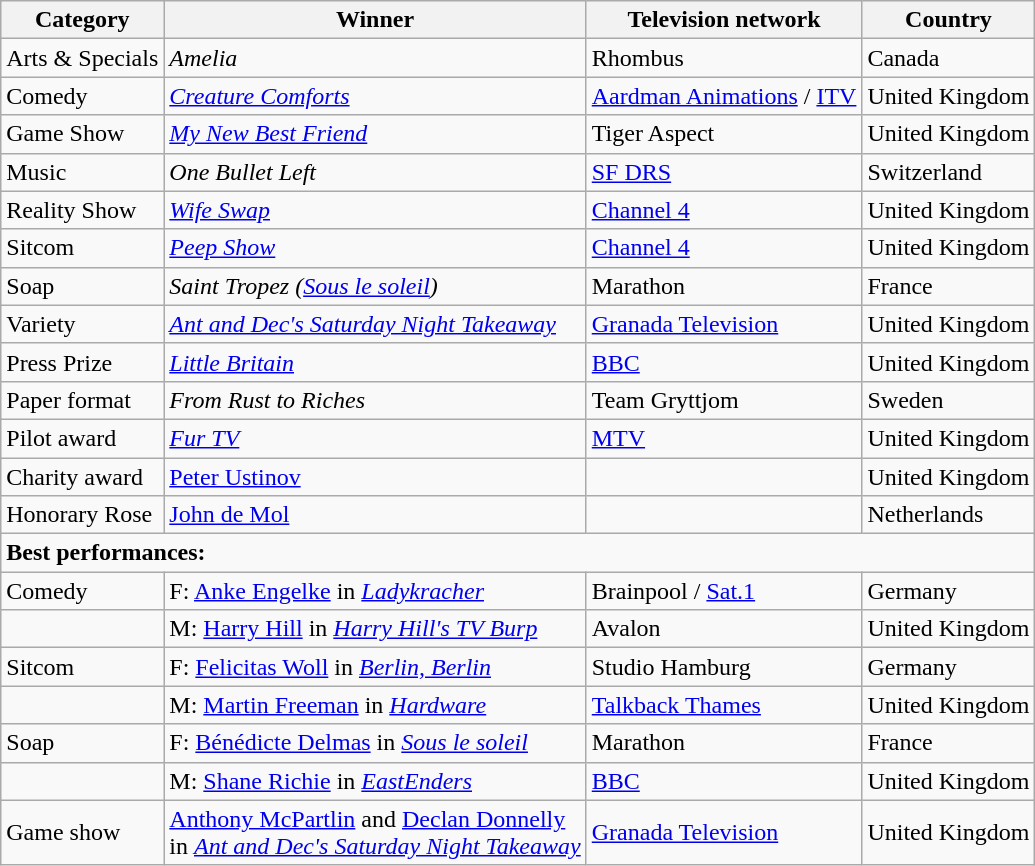<table class="wikitable">
<tr>
<th>Category</th>
<th>Winner</th>
<th>Television network</th>
<th>Country</th>
</tr>
<tr>
<td>Arts & Specials</td>
<td><em>Amelia</em></td>
<td>Rhombus</td>
<td>Canada</td>
</tr>
<tr>
<td>Comedy</td>
<td><em><a href='#'>Creature Comforts</a></em></td>
<td><a href='#'>Aardman Animations</a> / <a href='#'>ITV</a></td>
<td>United Kingdom</td>
</tr>
<tr>
<td>Game Show</td>
<td><em><a href='#'>My New Best Friend</a></em></td>
<td>Tiger Aspect</td>
<td>United Kingdom</td>
</tr>
<tr>
<td>Music</td>
<td><em>One Bullet Left</em></td>
<td><a href='#'>SF DRS</a></td>
<td>Switzerland</td>
</tr>
<tr>
<td>Reality Show</td>
<td><em><a href='#'>Wife Swap</a></em></td>
<td><a href='#'>Channel 4</a></td>
<td>United Kingdom</td>
</tr>
<tr>
<td>Sitcom</td>
<td><em><a href='#'>Peep Show</a></em></td>
<td><a href='#'>Channel 4</a></td>
<td>United Kingdom</td>
</tr>
<tr>
<td>Soap</td>
<td><em>Saint Tropez (<a href='#'>Sous le soleil</a>)</em></td>
<td>Marathon</td>
<td>France</td>
</tr>
<tr>
<td>Variety</td>
<td><em><a href='#'>Ant and Dec's Saturday Night Takeaway</a></em></td>
<td><a href='#'>Granada Television</a></td>
<td>United Kingdom</td>
</tr>
<tr>
<td>Press Prize</td>
<td><em><a href='#'>Little Britain</a></em></td>
<td><a href='#'>BBC</a></td>
<td>United Kingdom</td>
</tr>
<tr>
<td>Paper format</td>
<td><em>From Rust to Riches</em></td>
<td>Team Gryttjom</td>
<td>Sweden</td>
</tr>
<tr>
<td>Pilot award</td>
<td><em><a href='#'>Fur TV</a></em></td>
<td><a href='#'>MTV</a></td>
<td>United Kingdom</td>
</tr>
<tr>
<td>Charity award</td>
<td><a href='#'>Peter Ustinov</a></td>
<td></td>
<td>United Kingdom</td>
</tr>
<tr>
<td>Honorary Rose</td>
<td><a href='#'>John de Mol</a></td>
<td></td>
<td>Netherlands</td>
</tr>
<tr>
<td colspan="4"><strong>Best performances:</strong></td>
</tr>
<tr>
<td>Comedy</td>
<td>F: <a href='#'>Anke Engelke</a> in <em><a href='#'>Ladykracher</a></em></td>
<td>Brainpool / <a href='#'>Sat.1</a></td>
<td>Germany</td>
</tr>
<tr>
<td></td>
<td>M: <a href='#'>Harry Hill</a> in <em><a href='#'>Harry Hill's TV Burp</a></em></td>
<td>Avalon</td>
<td>United Kingdom</td>
</tr>
<tr>
<td>Sitcom</td>
<td>F: <a href='#'>Felicitas Woll</a> in <em><a href='#'>Berlin, Berlin</a></em></td>
<td>Studio Hamburg</td>
<td>Germany</td>
</tr>
<tr>
<td></td>
<td>M: <a href='#'>Martin Freeman</a> in <em><a href='#'>Hardware</a></em></td>
<td><a href='#'>Talkback Thames</a></td>
<td>United Kingdom</td>
</tr>
<tr>
<td>Soap</td>
<td>F: <a href='#'>Bénédicte Delmas</a> in <em><a href='#'>Sous le soleil</a></em></td>
<td>Marathon</td>
<td>France</td>
</tr>
<tr>
<td></td>
<td>M: <a href='#'>Shane Richie</a> in <em><a href='#'>EastEnders</a></em></td>
<td><a href='#'>BBC</a></td>
<td>United Kingdom</td>
</tr>
<tr>
<td>Game show</td>
<td><a href='#'>Anthony McPartlin</a> and <a href='#'>Declan Donnelly</a><br> in <em><a href='#'>Ant and Dec's Saturday Night Takeaway</a></em></td>
<td><a href='#'>Granada Television</a></td>
<td>United Kingdom</td>
</tr>
</table>
